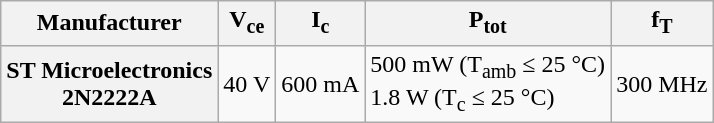<table class="wikitable">
<tr>
<th>Manufacturer</th>
<th>V<sub>ce</sub></th>
<th>I<sub>c</sub></th>
<th>P<sub>tot</sub></th>
<th>f<sub>T</sub></th>
</tr>
<tr>
<th>ST Microelectronics<br>2N2222A</th>
<td>40 V</td>
<td>600 mA</td>
<td>500 mW (T<sub>amb</sub> ≤ 25 °C)<br>1.8 W (T<sub>c</sub> ≤ 25 °C)</td>
<td>300 MHz</td>
</tr>
</table>
